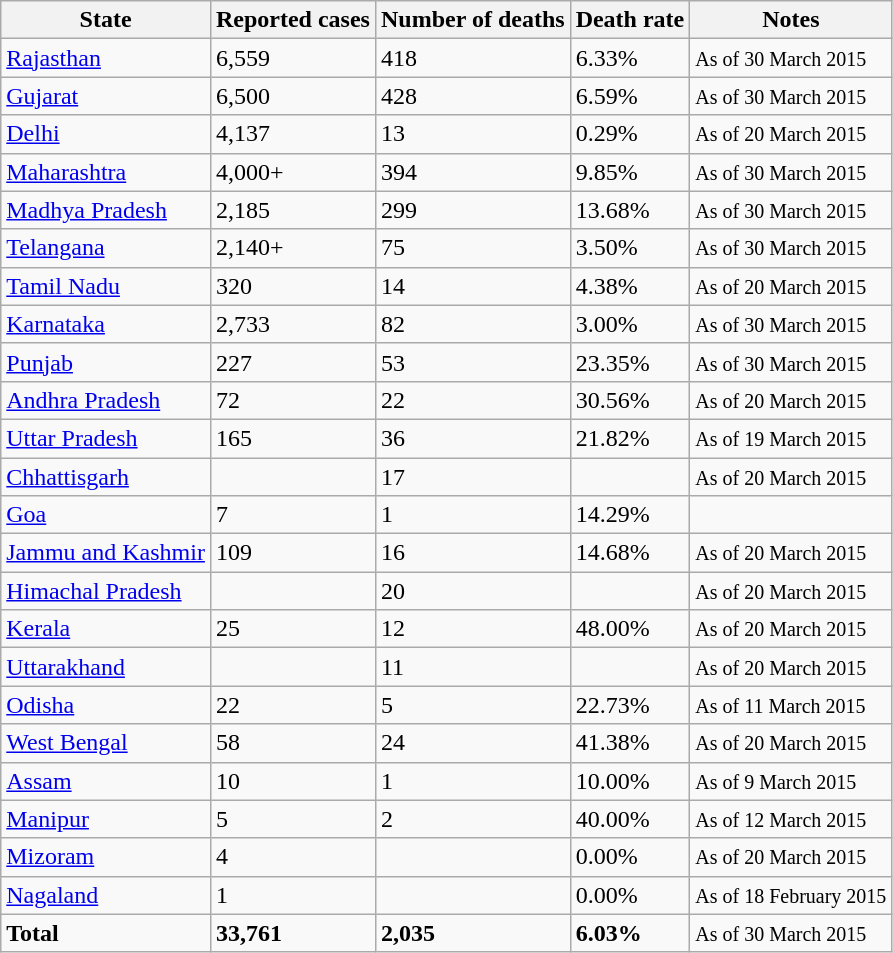<table class="wikitable sortable">
<tr>
<th>State</th>
<th data-sort-type="number">Reported cases</th>
<th data-sort-type="number">Number of deaths</th>
<th>Death rate</th>
<th>Notes</th>
</tr>
<tr>
<td><a href='#'>Rajasthan</a></td>
<td>6,559</td>
<td>418</td>
<td>6.33%</td>
<td><small>As of 30 March 2015</small></td>
</tr>
<tr>
<td><a href='#'>Gujarat</a></td>
<td>6,500</td>
<td>428</td>
<td>6.59%</td>
<td><small>As of 30 March 2015</small></td>
</tr>
<tr>
<td><a href='#'>Delhi</a></td>
<td>4,137</td>
<td>13</td>
<td>0.29%</td>
<td><small>As of 20 March 2015</small></td>
</tr>
<tr>
<td><a href='#'>Maharashtra</a></td>
<td>4,000+</td>
<td>394</td>
<td>9.85%</td>
<td><small>As of 30 March 2015</small></td>
</tr>
<tr>
<td><a href='#'>Madhya Pradesh</a></td>
<td>2,185</td>
<td>299</td>
<td>13.68%</td>
<td><small>As of 30 March 2015</small></td>
</tr>
<tr>
<td><a href='#'>Telangana</a></td>
<td>2,140+</td>
<td>75</td>
<td>3.50%</td>
<td><small>As of 30 March 2015</small></td>
</tr>
<tr>
<td><a href='#'>Tamil Nadu</a></td>
<td>320</td>
<td>14</td>
<td>4.38%</td>
<td><small>As of 20 March 2015</small></td>
</tr>
<tr>
<td><a href='#'>Karnataka</a></td>
<td>2,733</td>
<td>82</td>
<td>3.00%</td>
<td><small>As of 30 March 2015</small></td>
</tr>
<tr>
<td><a href='#'>Punjab</a></td>
<td>227</td>
<td>53</td>
<td>23.35%</td>
<td><small>As of 30 March 2015</small></td>
</tr>
<tr>
<td><a href='#'>Andhra Pradesh</a></td>
<td>72</td>
<td>22</td>
<td>30.56%</td>
<td><small>As of 20 March 2015</small></td>
</tr>
<tr>
<td><a href='#'>Uttar Pradesh</a></td>
<td>165</td>
<td>36</td>
<td>21.82%</td>
<td><small>As of 19 March 2015</small></td>
</tr>
<tr>
<td><a href='#'>Chhattisgarh</a></td>
<td></td>
<td>17</td>
<td></td>
<td><small>As of 20 March 2015</small></td>
</tr>
<tr>
<td><a href='#'>Goa</a></td>
<td>7</td>
<td>1</td>
<td>14.29%</td>
<td></td>
</tr>
<tr>
<td><a href='#'>Jammu and Kashmir</a></td>
<td>109</td>
<td>16</td>
<td>14.68%</td>
<td><small>As of 20 March 2015</small></td>
</tr>
<tr>
<td><a href='#'>Himachal Pradesh</a></td>
<td></td>
<td>20</td>
<td></td>
<td><small>As of 20 March 2015</small></td>
</tr>
<tr>
<td><a href='#'>Kerala</a></td>
<td>25</td>
<td>12</td>
<td>48.00%</td>
<td><small>As of 20 March 2015</small></td>
</tr>
<tr>
<td><a href='#'>Uttarakhand</a></td>
<td></td>
<td>11</td>
<td></td>
<td><small>As of 20 March 2015</small></td>
</tr>
<tr>
<td><a href='#'>Odisha</a></td>
<td>22</td>
<td>5</td>
<td>22.73%</td>
<td><small>As of 11 March 2015</small></td>
</tr>
<tr>
<td><a href='#'>West Bengal</a></td>
<td>58</td>
<td>24</td>
<td>41.38%</td>
<td><small>As of 20 March 2015</small></td>
</tr>
<tr>
<td><a href='#'>Assam</a></td>
<td>10</td>
<td>1</td>
<td>10.00%</td>
<td><small>As of 9 March 2015</small></td>
</tr>
<tr>
<td><a href='#'>Manipur</a></td>
<td>5</td>
<td>2</td>
<td>40.00%</td>
<td><small>As of 12 March 2015</small></td>
</tr>
<tr>
<td><a href='#'>Mizoram</a></td>
<td>4</td>
<td></td>
<td>0.00%</td>
<td><small>As of 20 March  2015</small></td>
</tr>
<tr>
<td><a href='#'>Nagaland</a></td>
<td>1</td>
<td></td>
<td>0.00%</td>
<td><small>As of 18 February 2015</small></td>
</tr>
<tr>
<td><strong>Total</strong></td>
<td><strong>33,761</strong></td>
<td><strong>2,035</strong></td>
<td><strong>6.03%</strong></td>
<td><small>As of 30 March 2015</small></td>
</tr>
</table>
